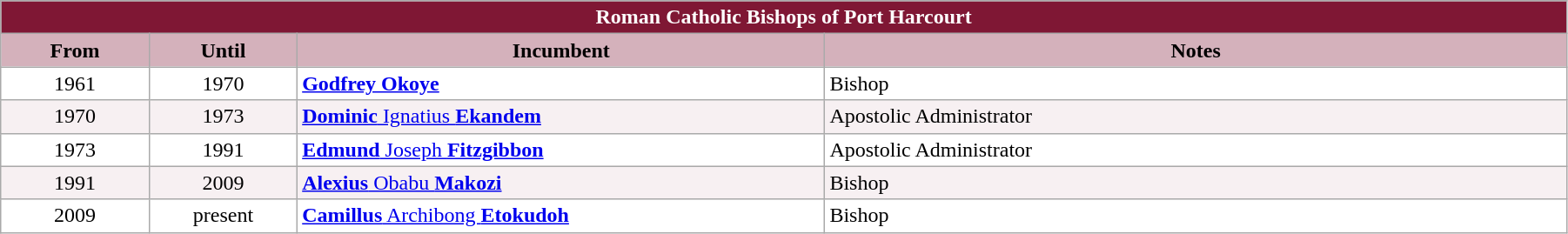<table class="wikitable" style="width:95%"; border="1">
<tr>
<th colspan="4" style="background-color: #7F1734; color: white;">Roman Catholic Bishops of Port Harcourt</th>
</tr>
<tr align=center>
<th style="background-color:#D4B1BB" width="9%">From</th>
<th style="background-color:#D4B1BB" width="9%">Until</th>
<th style="background-color:#D4B1BB" width="32%">Incumbent</th>
<th style="background-color:#D4B1BB" width="45%">Notes</th>
</tr>
<tr valign=top bgcolor="white">
<td align="center">1961</td>
<td align="center">1970</td>
<td><strong><a href='#'>Godfrey Okoye</a></strong></td>
<td>Bishop</td>
</tr>
<tr valign=top bgcolor="#F7F0F2">
<td align="center">1970</td>
<td align="center">1973</td>
<td><a href='#'><strong>Dominic</strong> Ignatius <strong>Ekandem</strong></a></td>
<td>Apostolic Administrator</td>
</tr>
<tr valign=top bgcolor="white">
<td align="center">1973</td>
<td align="center">1991</td>
<td><a href='#'><strong>Edmund</strong> Joseph
<strong>Fitzgibbon</strong></a></td>
<td>Apostolic Administrator</td>
</tr>
<tr valign=top bgcolor="#F7F0F2">
<td align="center">1991</td>
<td align="center">2009</td>
<td><a href='#'><strong>Alexius</strong> Obabu <strong>Makozi</strong></a></td>
<td>Bishop</td>
</tr>
<tr valign=top bgcolor="white">
<td align="center">2009</td>
<td align="center">present</td>
<td><a href='#'><strong>Camillus</strong> Archibong <strong>Etokudoh</strong></a></td>
<td>Bishop</td>
</tr>
</table>
